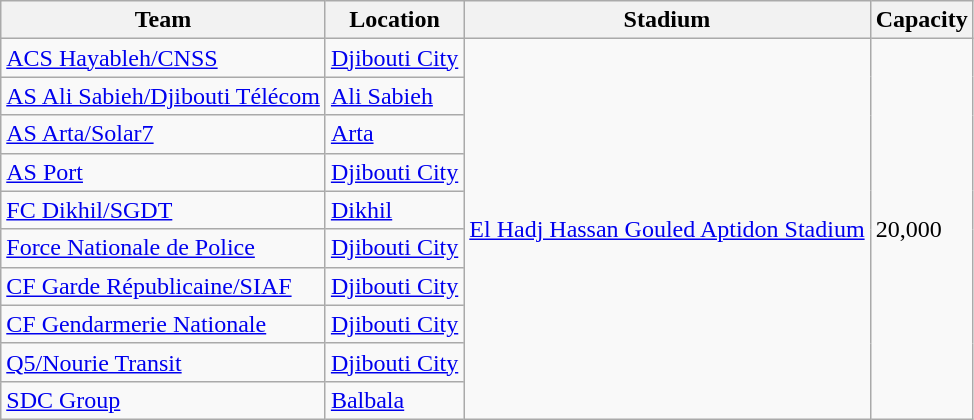<table class="wikitable sortable">
<tr>
<th>Team</th>
<th>Location</th>
<th>Stadium</th>
<th>Capacity</th>
</tr>
<tr>
<td><a href='#'>ACS Hayableh/CNSS</a></td>
<td><a href='#'>Djibouti City</a></td>
<td rowspan=10><a href='#'>El Hadj Hassan Gouled Aptidon Stadium</a></td>
<td rowspan=10>20,000</td>
</tr>
<tr>
<td><a href='#'>AS Ali Sabieh/Djibouti Télécom</a></td>
<td><a href='#'>Ali Sabieh</a></td>
</tr>
<tr>
<td><a href='#'>AS Arta/Solar7</a></td>
<td><a href='#'>Arta</a></td>
</tr>
<tr>
<td><a href='#'>AS Port</a></td>
<td><a href='#'>Djibouti City</a></td>
</tr>
<tr>
<td><a href='#'>FC Dikhil/SGDT</a></td>
<td><a href='#'>Dikhil</a></td>
</tr>
<tr>
<td><a href='#'>Force Nationale de Police</a></td>
<td><a href='#'>Djibouti City</a></td>
</tr>
<tr>
<td><a href='#'>CF Garde Républicaine/SIAF</a></td>
<td><a href='#'>Djibouti City</a></td>
</tr>
<tr>
<td><a href='#'>CF Gendarmerie Nationale</a></td>
<td><a href='#'>Djibouti City</a></td>
</tr>
<tr>
<td><a href='#'>Q5/Nourie Transit</a></td>
<td><a href='#'>Djibouti City</a></td>
</tr>
<tr>
<td><a href='#'>SDC Group</a></td>
<td><a href='#'>Balbala</a></td>
</tr>
</table>
